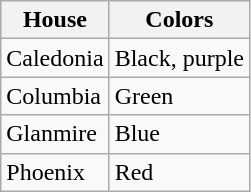<table class="wikitable">
<tr>
<th>House</th>
<th>Colors</th>
</tr>
<tr>
<td>Caledonia</td>
<td>Black, purple </td>
</tr>
<tr>
<td>Columbia</td>
<td>Green </td>
</tr>
<tr>
<td>Glanmire</td>
<td>Blue </td>
</tr>
<tr>
<td>Phoenix</td>
<td>Red </td>
</tr>
</table>
